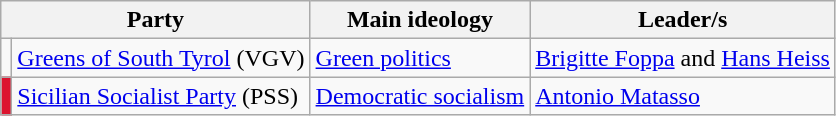<table class=wikitable style=text-align:left>
<tr>
<th colspan=2>Party</th>
<th>Main ideology</th>
<th>Leader/s</th>
</tr>
<tr>
<td bgcolor=></td>
<td><a href='#'>Greens of South Tyrol</a> (VGV)</td>
<td><a href='#'>Green politics</a></td>
<td><a href='#'>Brigitte Foppa</a> and <a href='#'>Hans Heiss</a></td>
</tr>
<tr>
<td bgcolor="#dc142f"></td>
<td><a href='#'>Sicilian Socialist Party</a> (PSS)</td>
<td><a href='#'>Democratic socialism</a></td>
<td><a href='#'>Antonio Matasso</a></td>
</tr>
</table>
